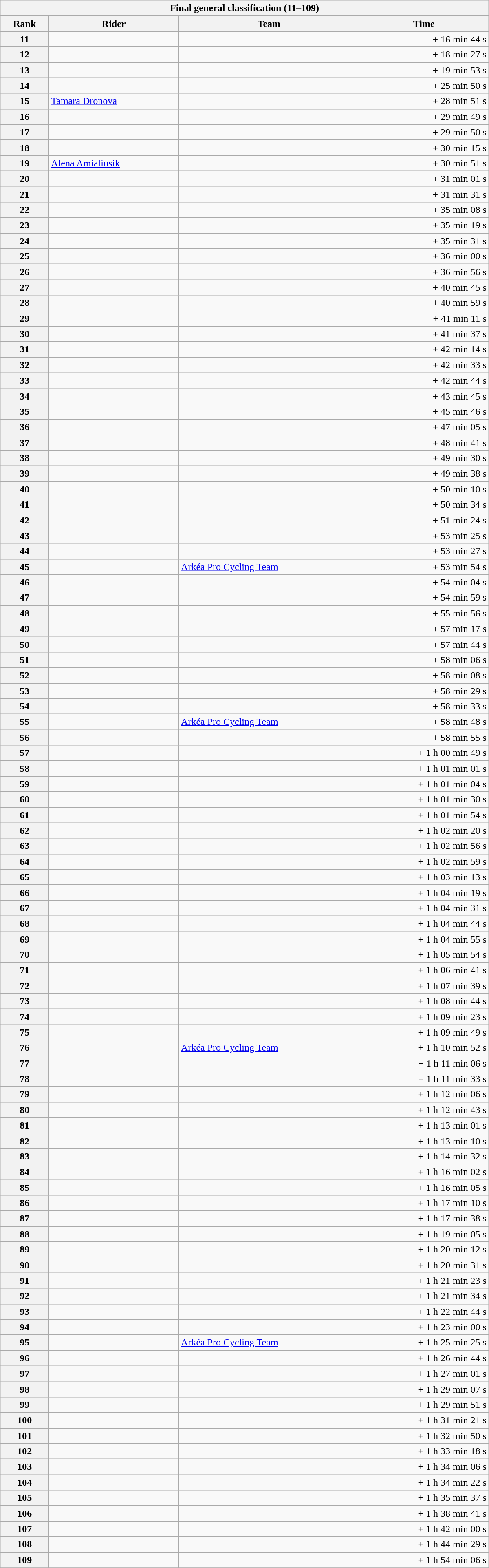<table class="collapsible collapsed wikitable" style="width:50em;margin-top:-1px;">
<tr>
<th scope="col" colspan="4">Final general classification (11–109)</th>
</tr>
<tr>
<th scope="col">Rank</th>
<th scope="col">Rider</th>
<th scope="col">Team</th>
<th scope="col">Time</th>
</tr>
<tr>
<th scope="row">11</th>
<td> </td>
<td></td>
<td style="text-align:right;">+ 16 min 44 s</td>
</tr>
<tr>
<th scope="row">12</th>
<td></td>
<td></td>
<td style="text-align:right;">+ 18 min 27 s</td>
</tr>
<tr>
<th scope="row">13</th>
<td></td>
<td></td>
<td style="text-align:right;">+ 19 min 53 s</td>
</tr>
<tr>
<th scope="row">14</th>
<td> </td>
<td></td>
<td style="text-align:right;">+ 25 min 50 s</td>
</tr>
<tr>
<th scope="row">15</th>
<td> <a href='#'>Tamara Dronova</a></td>
<td></td>
<td style="text-align:right;">+ 28 min 51 s</td>
</tr>
<tr>
<th scope="row">16</th>
<td></td>
<td></td>
<td style="text-align:right;">+ 29 min 49 s</td>
</tr>
<tr>
<th scope="row">17</th>
<td></td>
<td></td>
<td style="text-align:right;">+ 29 min 50 s</td>
</tr>
<tr>
<th scope="row">18</th>
<td></td>
<td></td>
<td style="text-align:right;">+ 30 min 15 s</td>
</tr>
<tr>
<th scope="row">19</th>
<td> <a href='#'>Alena Amialiusik</a> </td>
<td></td>
<td style="text-align:right;">+ 30 min 51 s</td>
</tr>
<tr>
<th scope="row">20</th>
<td></td>
<td></td>
<td style="text-align:right;">+ 31 min 01 s</td>
</tr>
<tr>
<th scope="row">21</th>
<td></td>
<td></td>
<td style="text-align:right;">+ 31 min 31 s</td>
</tr>
<tr>
<th scope="row">22</th>
<td> </td>
<td></td>
<td style="text-align:right;">+ 35 min 08 s</td>
</tr>
<tr>
<th scope="row">23</th>
<td></td>
<td></td>
<td style="text-align:right;">+ 35 min 19 s</td>
</tr>
<tr>
<th scope="row">24</th>
<td></td>
<td></td>
<td style="text-align:right;">+ 35 min 31 s</td>
</tr>
<tr>
<th scope="row">25</th>
<td></td>
<td></td>
<td style="text-align:right;">+ 36 min 00 s</td>
</tr>
<tr>
<th scope="row">26</th>
<td>  </td>
<td></td>
<td style="text-align:right;">+ 36 min 56 s</td>
</tr>
<tr>
<th scope="row">27</th>
<td></td>
<td></td>
<td style="text-align:right;">+ 40 min 45 s</td>
</tr>
<tr>
<th scope="row">28</th>
<td></td>
<td></td>
<td style="text-align:right;">+ 40 min 59 s</td>
</tr>
<tr>
<th scope="row">29</th>
<td></td>
<td></td>
<td style="text-align:right;">+ 41 min 11 s</td>
</tr>
<tr>
<th scope="row">30</th>
<td></td>
<td></td>
<td style="text-align:right;">+ 41 min 37 s</td>
</tr>
<tr>
<th scope="row">31</th>
<td></td>
<td></td>
<td style="text-align:right;">+ 42 min 14 s</td>
</tr>
<tr>
<th scope="row">32</th>
<td></td>
<td></td>
<td style="text-align:right;">+ 42 min 33 s</td>
</tr>
<tr>
<th scope="row">33</th>
<td></td>
<td></td>
<td style="text-align:right;">+ 42 min 44 s</td>
</tr>
<tr>
<th scope="row">34</th>
<td></td>
<td></td>
<td style="text-align:right;">+ 43 min 45 s</td>
</tr>
<tr>
<th scope="row">35</th>
<td></td>
<td></td>
<td style="text-align:right;">+ 45 min 46 s</td>
</tr>
<tr>
<th scope="row">36</th>
<td></td>
<td></td>
<td style="text-align:right;">+ 47 min 05 s</td>
</tr>
<tr>
<th scope="row">37</th>
<td></td>
<td></td>
<td style="text-align:right;">+ 48 min 41 s</td>
</tr>
<tr>
<th scope="row">38</th>
<td></td>
<td></td>
<td style="text-align:right;">+ 49 min 30 s</td>
</tr>
<tr>
<th scope="row">39</th>
<td></td>
<td></td>
<td style="text-align:right;">+ 49 min 38 s</td>
</tr>
<tr>
<th scope="row">40</th>
<td></td>
<td></td>
<td style="text-align:right;">+ 50 min 10 s</td>
</tr>
<tr>
<th scope="row">41</th>
<td></td>
<td></td>
<td style="text-align:right;">+ 50 min 34 s</td>
</tr>
<tr>
<th scope="row">42</th>
<td></td>
<td></td>
<td style="text-align:right;">+ 51 min 24 s</td>
</tr>
<tr>
<th scope="row">43</th>
<td></td>
<td></td>
<td style="text-align:right;">+ 53 min 25 s</td>
</tr>
<tr>
<th scope="row">44</th>
<td></td>
<td></td>
<td style="text-align:right;">+ 53 min 27 s</td>
</tr>
<tr>
<th scope="row">45</th>
<td></td>
<td><a href='#'>Arkéa Pro Cycling Team</a></td>
<td style="text-align:right;">+ 53 min 54 s</td>
</tr>
<tr>
<th scope="row">46</th>
<td></td>
<td></td>
<td style="text-align:right;">+ 54 min 04 s</td>
</tr>
<tr>
<th scope="row">47</th>
<td></td>
<td></td>
<td style="text-align:right;">+ 54 min 59 s</td>
</tr>
<tr>
<th scope="row">48</th>
<td></td>
<td></td>
<td style="text-align:right;">+ 55 min 56 s</td>
</tr>
<tr>
<th scope="row">49</th>
<td></td>
<td></td>
<td style="text-align:right;">+ 57 min 17 s</td>
</tr>
<tr>
<th scope="row">50</th>
<td></td>
<td></td>
<td style="text-align:right;">+ 57 min 44 s</td>
</tr>
<tr>
<th scope="row">51</th>
<td></td>
<td></td>
<td style="text-align:right;">+ 58 min 06 s</td>
</tr>
<tr>
<th scope="row">52</th>
<td></td>
<td></td>
<td style="text-align:right;">+ 58 min 08 s</td>
</tr>
<tr>
<th scope="row">53</th>
<td></td>
<td></td>
<td style="text-align:right;">+ 58 min 29 s</td>
</tr>
<tr>
<th scope="row">54</th>
<td></td>
<td></td>
<td style="text-align:right;">+ 58 min 33 s</td>
</tr>
<tr>
<th scope="row">55</th>
<td></td>
<td><a href='#'>Arkéa Pro Cycling Team</a></td>
<td style="text-align:right;">+ 58 min 48 s</td>
</tr>
<tr>
<th scope="row">56</th>
<td></td>
<td></td>
<td style="text-align:right;">+ 58 min 55 s</td>
</tr>
<tr>
<th scope="row">57</th>
<td></td>
<td></td>
<td style="text-align:right;">+ 1 h 00 min 49 s</td>
</tr>
<tr>
<th scope="row">58</th>
<td></td>
<td></td>
<td style="text-align:right;">+ 1 h 01 min 01 s</td>
</tr>
<tr>
<th scope="row">59</th>
<td></td>
<td></td>
<td style="text-align:right;">+ 1 h 01 min 04 s</td>
</tr>
<tr>
<th scope="row">60</th>
<td></td>
<td></td>
<td style="text-align:right;">+ 1 h 01 min 30 s</td>
</tr>
<tr>
<th scope="row">61</th>
<td></td>
<td></td>
<td style="text-align:right;">+ 1 h 01 min 54 s</td>
</tr>
<tr>
<th scope="row">62</th>
<td></td>
<td></td>
<td style="text-align:right;">+ 1 h 02 min 20 s</td>
</tr>
<tr>
<th scope="row">63</th>
<td></td>
<td></td>
<td style="text-align:right;">+ 1 h 02 min 56 s</td>
</tr>
<tr>
<th scope="row">64</th>
<td></td>
<td></td>
<td style="text-align:right;">+ 1 h 02 min 59 s</td>
</tr>
<tr>
<th scope="row">65</th>
<td></td>
<td></td>
<td style="text-align:right;">+ 1 h 03 min 13 s</td>
</tr>
<tr>
<th scope="row">66</th>
<td></td>
<td></td>
<td style="text-align:right;">+ 1 h 04 min 19 s</td>
</tr>
<tr>
<th scope="row">67</th>
<td> </td>
<td></td>
<td style="text-align:right;">+ 1 h 04 min 31 s</td>
</tr>
<tr>
<th scope="row">68</th>
<td></td>
<td></td>
<td style="text-align:right;">+ 1 h 04 min 44 s</td>
</tr>
<tr>
<th scope="row">69</th>
<td></td>
<td></td>
<td style="text-align:right;">+ 1 h 04 min 55 s</td>
</tr>
<tr>
<th scope="row">70</th>
<td></td>
<td></td>
<td style="text-align:right;">+ 1 h 05 min 54 s</td>
</tr>
<tr>
<th scope="row">71</th>
<td></td>
<td></td>
<td style="text-align:right;">+ 1 h 06 min 41 s</td>
</tr>
<tr>
<th scope="row">72</th>
<td></td>
<td></td>
<td style="text-align:right;">+ 1 h 07 min 39 s</td>
</tr>
<tr>
<th scope="row">73</th>
<td></td>
<td></td>
<td style="text-align:right;">+ 1 h 08 min 44 s</td>
</tr>
<tr>
<th scope="row">74</th>
<td></td>
<td></td>
<td style="text-align:right;">+ 1 h 09 min 23 s</td>
</tr>
<tr>
<th scope="row">75</th>
<td></td>
<td></td>
<td style="text-align:right;">+ 1 h 09 min 49 s</td>
</tr>
<tr>
<th scope="row">76</th>
<td></td>
<td><a href='#'>Arkéa Pro Cycling Team</a></td>
<td style="text-align:right;">+ 1 h 10 min 52 s</td>
</tr>
<tr>
<th scope="row">77</th>
<td> </td>
<td></td>
<td style="text-align:right;">+ 1 h 11 min 06 s</td>
</tr>
<tr>
<th scope="row">78</th>
<td></td>
<td></td>
<td style="text-align:right;">+ 1 h 11 min 33 s</td>
</tr>
<tr>
<th scope="row">79</th>
<td></td>
<td></td>
<td style="text-align:right;">+ 1 h 12 min 06 s</td>
</tr>
<tr>
<th scope="row">80</th>
<td></td>
<td></td>
<td style="text-align:right;">+ 1 h 12 min 43 s</td>
</tr>
<tr>
<th scope="row">81</th>
<td></td>
<td></td>
<td style="text-align:right;">+ 1 h 13 min 01 s</td>
</tr>
<tr>
<th scope="row">82</th>
<td></td>
<td></td>
<td style="text-align:right;">+ 1 h 13 min 10 s</td>
</tr>
<tr>
<th scope="row">83</th>
<td></td>
<td></td>
<td style="text-align:right;">+ 1 h 14 min 32 s</td>
</tr>
<tr>
<th scope="row">84</th>
<td></td>
<td></td>
<td style="text-align:right;">+ 1 h 16 min 02 s</td>
</tr>
<tr>
<th scope="row">85</th>
<td></td>
<td></td>
<td style="text-align:right;">+ 1 h 16 min 05 s</td>
</tr>
<tr>
<th scope="row">86</th>
<td></td>
<td></td>
<td style="text-align:right;">+ 1 h 17 min 10 s</td>
</tr>
<tr>
<th scope="row">87</th>
<td></td>
<td></td>
<td style="text-align:right;">+ 1 h 17 min 38 s</td>
</tr>
<tr>
<th scope="row">88</th>
<td></td>
<td></td>
<td style="text-align:right;">+ 1 h 19 min 05 s</td>
</tr>
<tr>
<th scope="row">89</th>
<td></td>
<td></td>
<td style="text-align:right;">+ 1 h 20 min 12 s</td>
</tr>
<tr>
<th scope="row">90</th>
<td></td>
<td></td>
<td style="text-align:right;">+ 1 h 20 min 31 s</td>
</tr>
<tr>
<th scope="row">91</th>
<td></td>
<td></td>
<td style="text-align:right;">+ 1 h 21 min 23 s</td>
</tr>
<tr>
<th scope="row">92</th>
<td></td>
<td></td>
<td style="text-align:right;">+ 1 h 21 min 34 s</td>
</tr>
<tr>
<th scope="row">93</th>
<td></td>
<td></td>
<td style="text-align:right;">+ 1 h 22 min 44 s</td>
</tr>
<tr>
<th scope="row">94</th>
<td></td>
<td></td>
<td style="text-align:right;">+ 1 h 23 min 00 s</td>
</tr>
<tr>
<th scope="row">95</th>
<td></td>
<td><a href='#'>Arkéa Pro Cycling Team</a></td>
<td style="text-align:right;">+ 1 h 25 min 25 s</td>
</tr>
<tr>
<th scope="row">96</th>
<td></td>
<td></td>
<td style="text-align:right;">+ 1 h 26 min 44 s</td>
</tr>
<tr>
<th scope="row">97</th>
<td></td>
<td></td>
<td style="text-align:right;">+ 1 h 27 min 01 s</td>
</tr>
<tr>
<th scope="row">98</th>
<td></td>
<td></td>
<td style="text-align:right;">+ 1 h 29 min 07 s</td>
</tr>
<tr>
<th scope="row">99</th>
<td></td>
<td></td>
<td style="text-align:right;">+ 1 h 29 min 51 s</td>
</tr>
<tr>
<th scope="row">100</th>
<td></td>
<td></td>
<td style="text-align:right;">+ 1 h 31 min 21 s</td>
</tr>
<tr>
<th scope="row">101</th>
<td></td>
<td></td>
<td style="text-align:right;">+ 1 h 32 min 50 s</td>
</tr>
<tr>
<th scope="row">102</th>
<td></td>
<td></td>
<td style="text-align:right;">+ 1 h 33 min 18 s</td>
</tr>
<tr>
<th scope="row">103</th>
<td></td>
<td></td>
<td style="text-align:right;">+ 1 h 34 min 06 s</td>
</tr>
<tr>
<th scope="row">104</th>
<td></td>
<td></td>
<td style="text-align:right;">+ 1 h 34 min 22 s</td>
</tr>
<tr>
<th scope="row">105</th>
<td></td>
<td></td>
<td style="text-align:right;">+ 1 h 35 min 37 s</td>
</tr>
<tr>
<th scope="row">106</th>
<td></td>
<td></td>
<td style="text-align:right;">+ 1 h 38 min 41 s</td>
</tr>
<tr>
<th scope="row">107</th>
<td></td>
<td></td>
<td style="text-align:right;">+ 1 h 42 min 00 s</td>
</tr>
<tr>
<th scope="row">108</th>
<td></td>
<td></td>
<td style="text-align:right;">+ 1 h 44 min 29 s</td>
</tr>
<tr>
<th scope="row">109</th>
<td></td>
<td></td>
<td style="text-align:right;">+ 1 h 54 min 06 s</td>
</tr>
<tr>
</tr>
</table>
